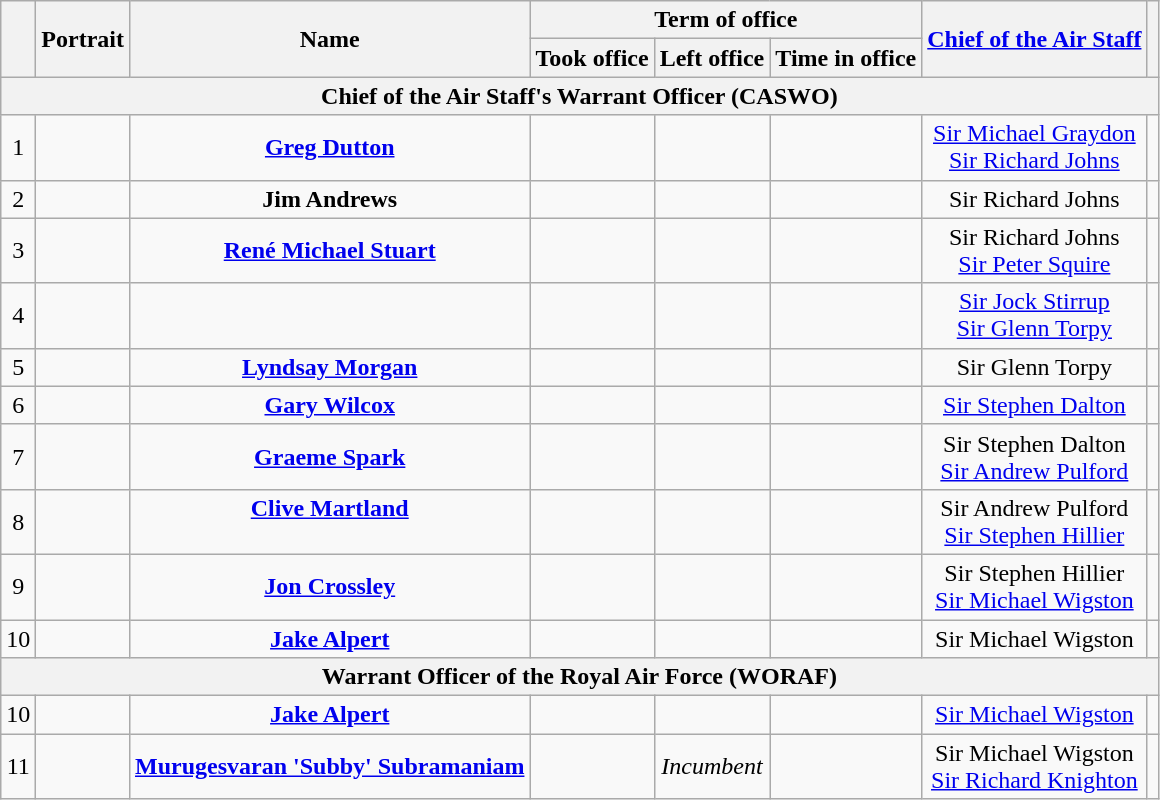<table class="wikitable" style="text-align:center">
<tr>
<th rowspan=2></th>
<th rowspan=2>Portrait</th>
<th rowspan=2>Name<br></th>
<th colspan=3>Term of office</th>
<th rowspan=2><a href='#'>Chief of the Air Staff</a></th>
<th rowspan=2></th>
</tr>
<tr>
<th>Took office</th>
<th>Left office</th>
<th>Time in office</th>
</tr>
<tr>
<th colspan=8>Chief of the Air Staff's Warrant Officer (CASWO)</th>
</tr>
<tr>
<td>1</td>
<td></td>
<td><strong><a href='#'>Greg Dutton</a></strong><br></td>
<td></td>
<td></td>
<td></td>
<td><a href='#'>Sir Michael Graydon</a><br><a href='#'>Sir Richard Johns</a></td>
<td></td>
</tr>
<tr>
<td>2</td>
<td></td>
<td><strong>Jim Andrews</strong><br></td>
<td></td>
<td></td>
<td></td>
<td>Sir Richard Johns</td>
<td></td>
</tr>
<tr>
<td>3</td>
<td></td>
<td><strong><a href='#'>René Michael Stuart</a></strong><br></td>
<td></td>
<td></td>
<td></td>
<td>Sir Richard Johns<br><a href='#'>Sir Peter Squire</a></td>
<td></td>
</tr>
<tr>
<td>4</td>
<td></td>
<td><br></td>
<td></td>
<td></td>
<td></td>
<td><a href='#'>Sir Jock Stirrup</a><br><a href='#'>Sir Glenn Torpy</a></td>
<td></td>
</tr>
<tr>
<td>5</td>
<td></td>
<td><strong><a href='#'>Lyndsay Morgan</a></strong><br></td>
<td></td>
<td></td>
<td></td>
<td>Sir Glenn Torpy</td>
<td></td>
</tr>
<tr>
<td>6</td>
<td></td>
<td><strong><a href='#'>Gary Wilcox</a></strong><br></td>
<td></td>
<td></td>
<td></td>
<td><a href='#'>Sir Stephen Dalton</a></td>
<td></td>
</tr>
<tr>
<td>7</td>
<td></td>
<td><strong><a href='#'>Graeme Spark</a></strong><br></td>
<td></td>
<td></td>
<td></td>
<td>Sir Stephen Dalton<br><a href='#'>Sir Andrew Pulford</a></td>
<td></td>
</tr>
<tr>
<td>8</td>
<td></td>
<td><strong><a href='#'>Clive Martland</a></strong><br><br></td>
<td></td>
<td></td>
<td></td>
<td>Sir Andrew Pulford<br><a href='#'>Sir Stephen Hillier</a></td>
<td></td>
</tr>
<tr>
<td>9</td>
<td></td>
<td><strong><a href='#'>Jon Crossley</a></strong></td>
<td></td>
<td></td>
<td></td>
<td>Sir Stephen Hillier<br><a href='#'>Sir Michael Wigston</a></td>
<td></td>
</tr>
<tr>
<td>10</td>
<td></td>
<td><strong><a href='#'>Jake Alpert</a></strong><br></td>
<td></td>
<td></td>
<td></td>
<td>Sir Michael Wigston</td>
<td></td>
</tr>
<tr>
<th colspan=8 align=center>Warrant Officer of the Royal Air Force (WORAF)</th>
</tr>
<tr>
<td>10</td>
<td></td>
<td><strong><a href='#'>Jake Alpert</a></strong><br></td>
<td></td>
<td></td>
<td></td>
<td><a href='#'>Sir Michael Wigston</a></td>
<td></td>
</tr>
<tr>
<td>11</td>
<td></td>
<td><strong><a href='#'>Murugesvaran 'Subby' Subramaniam</a></strong></td>
<td></td>
<td><em>Incumbent</em></td>
<td></td>
<td>Sir Michael Wigston<br><a href='#'>Sir Richard Knighton</a></td>
<td></td>
</tr>
</table>
